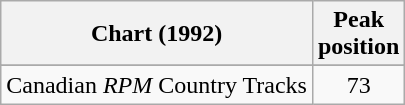<table class="wikitable">
<tr>
<th>Chart (1992)</th>
<th>Peak<br>position</th>
</tr>
<tr>
</tr>
<tr>
<td>Canadian <em>RPM</em> Country Tracks</td>
<td align="center">73</td>
</tr>
</table>
